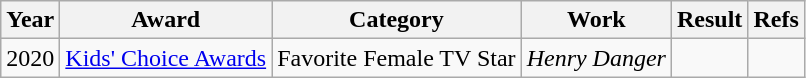<table class="wikitable">
<tr>
<th>Year</th>
<th>Award</th>
<th>Category</th>
<th>Work</th>
<th>Result</th>
<th>Refs</th>
</tr>
<tr>
<td>2020</td>
<td><a href='#'>Kids' Choice Awards</a></td>
<td>Favorite Female TV Star</td>
<td><em>Henry Danger</em></td>
<td></td>
<td style="text-align:center;"></td>
</tr>
</table>
